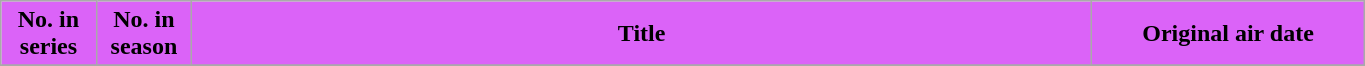<table class="wikitable plainrowheaders" style="width:72%;">
<tr>
<th scope="col" style="background-color: #DB63F8; color: #000000;" width=7%>No. in<br>series</th>
<th scope="col" style="background-color: #DB63F8; color: #000000;" width=7%>No. in<br>season</th>
<th scope="col" style="background-color: #DB63F8; color: #000000;">Title</th>
<th scope="col" style="background-color: #DB63F8; color: #000000;" width=20%>Original air date</th>
</tr>
<tr>
</tr>
</table>
